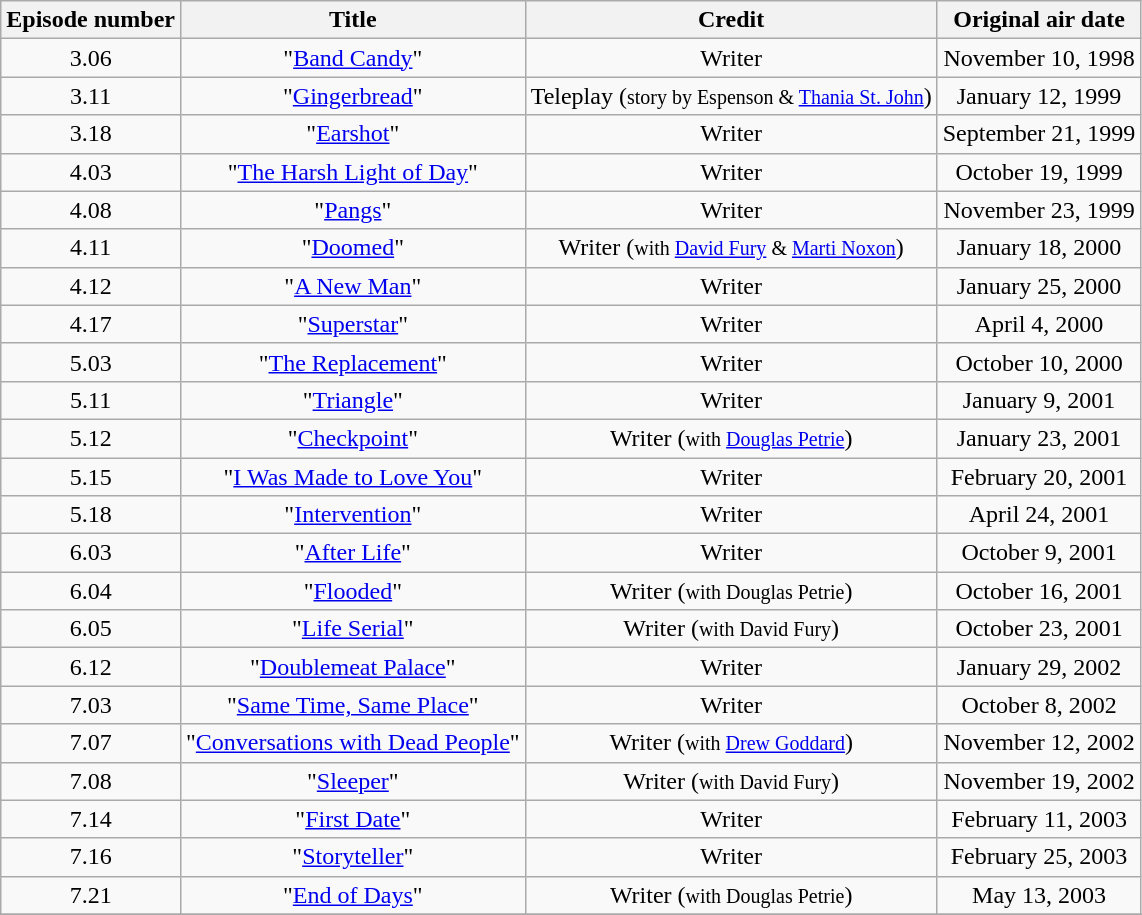<table class="wikitable" style="text-align:center; margin-right:auto; margin-right:auto">
<tr>
<th>Episode number</th>
<th>Title</th>
<th>Credit</th>
<th>Original air date</th>
</tr>
<tr>
<td>3.06</td>
<td>"<a href='#'>Band Candy</a>"</td>
<td>Writer</td>
<td>November 10, 1998</td>
</tr>
<tr>
<td>3.11</td>
<td>"<a href='#'>Gingerbread</a>"</td>
<td>Teleplay (<small>story by Espenson & <a href='#'>Thania St. John</a></small>)</td>
<td>January 12, 1999</td>
</tr>
<tr>
<td>3.18</td>
<td>"<a href='#'>Earshot</a>"</td>
<td>Writer</td>
<td>September 21, 1999</td>
</tr>
<tr>
<td>4.03</td>
<td>"<a href='#'>The Harsh Light of Day</a>"</td>
<td>Writer</td>
<td>October 19, 1999</td>
</tr>
<tr>
<td>4.08</td>
<td>"<a href='#'>Pangs</a>"</td>
<td>Writer</td>
<td>November 23, 1999</td>
</tr>
<tr>
<td>4.11</td>
<td>"<a href='#'>Doomed</a>"</td>
<td>Writer (<small>with <a href='#'>David Fury</a> & <a href='#'>Marti Noxon</a></small>)</td>
<td>January 18, 2000</td>
</tr>
<tr>
<td>4.12</td>
<td>"<a href='#'>A New Man</a>"</td>
<td>Writer</td>
<td>January 25, 2000</td>
</tr>
<tr>
<td>4.17</td>
<td>"<a href='#'>Superstar</a>"</td>
<td>Writer</td>
<td>April 4, 2000</td>
</tr>
<tr>
<td>5.03</td>
<td>"<a href='#'>The Replacement</a>"</td>
<td>Writer</td>
<td>October 10, 2000</td>
</tr>
<tr>
<td>5.11</td>
<td>"<a href='#'>Triangle</a>"</td>
<td>Writer</td>
<td>January 9, 2001</td>
</tr>
<tr>
<td>5.12</td>
<td>"<a href='#'>Checkpoint</a>"</td>
<td>Writer (<small>with <a href='#'>Douglas Petrie</a></small>)</td>
<td>January 23, 2001</td>
</tr>
<tr>
<td>5.15</td>
<td>"<a href='#'>I Was Made to Love You</a>"</td>
<td>Writer</td>
<td>February 20, 2001</td>
</tr>
<tr>
<td>5.18</td>
<td>"<a href='#'>Intervention</a>"</td>
<td>Writer</td>
<td>April 24, 2001</td>
</tr>
<tr>
<td>6.03</td>
<td>"<a href='#'>After Life</a>"</td>
<td>Writer</td>
<td>October 9, 2001</td>
</tr>
<tr>
<td>6.04</td>
<td>"<a href='#'>Flooded</a>"</td>
<td>Writer (<small>with Douglas Petrie</small>)</td>
<td>October 16, 2001</td>
</tr>
<tr>
<td>6.05</td>
<td>"<a href='#'>Life Serial</a>"</td>
<td>Writer (<small>with David Fury</small>)</td>
<td>October 23, 2001</td>
</tr>
<tr>
<td>6.12</td>
<td>"<a href='#'>Doublemeat Palace</a>"</td>
<td>Writer</td>
<td>January 29, 2002</td>
</tr>
<tr>
<td>7.03</td>
<td>"<a href='#'>Same Time, Same Place</a>"</td>
<td>Writer</td>
<td>October 8, 2002</td>
</tr>
<tr>
<td>7.07</td>
<td>"<a href='#'>Conversations with Dead People</a>"</td>
<td>Writer (<small>with <a href='#'>Drew Goddard</a></small>)</td>
<td>November 12, 2002</td>
</tr>
<tr>
<td>7.08</td>
<td>"<a href='#'>Sleeper</a>"</td>
<td>Writer (<small>with David Fury</small>)</td>
<td>November 19, 2002</td>
</tr>
<tr>
<td>7.14</td>
<td>"<a href='#'>First Date</a>"</td>
<td>Writer</td>
<td>February 11, 2003</td>
</tr>
<tr>
<td>7.16</td>
<td>"<a href='#'>Storyteller</a>"</td>
<td>Writer</td>
<td>February 25, 2003</td>
</tr>
<tr>
<td>7.21</td>
<td>"<a href='#'>End of Days</a>"</td>
<td>Writer (<small>with Douglas Petrie</small>)</td>
<td>May 13, 2003</td>
</tr>
<tr>
</tr>
</table>
